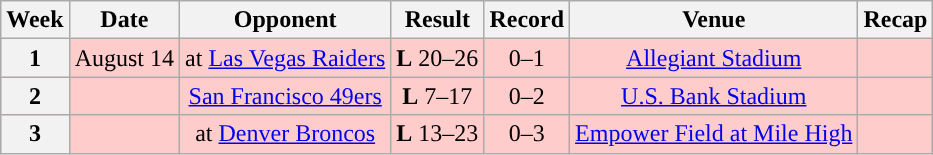<table class="wikitable" style="text-align:center">
<tr>
<th>Week</th>
<th>Date</th>
<th>Opponent</th>
<th>Result</th>
<th>Record</th>
<th>Venue</th>
<th>Recap</th>
</tr>
<tr style="background:#fcc">
<th>1</th>
<td>August 14</td>
<td>at <a href='#'>Las Vegas Raiders</a></td>
<td><strong>L</strong> 20–26</td>
<td>0–1</td>
<td><a href='#'>Allegiant Stadium</a></td>
<td></td>
</tr>
<tr style="background:#fcc">
<th>2</th>
<td></td>
<td><a href='#'>San Francisco 49ers</a></td>
<td><strong>L</strong> 7–17</td>
<td>0–2</td>
<td><a href='#'>U.S. Bank Stadium</a></td>
<td></td>
</tr>
<tr style="background:#fcc">
<th>3</th>
<td></td>
<td>at <a href='#'>Denver Broncos</a></td>
<td><strong>L</strong> 13–23</td>
<td>0–3</td>
<td><a href='#'>Empower Field at Mile High</a></td>
<td></td>
</tr>
</table>
